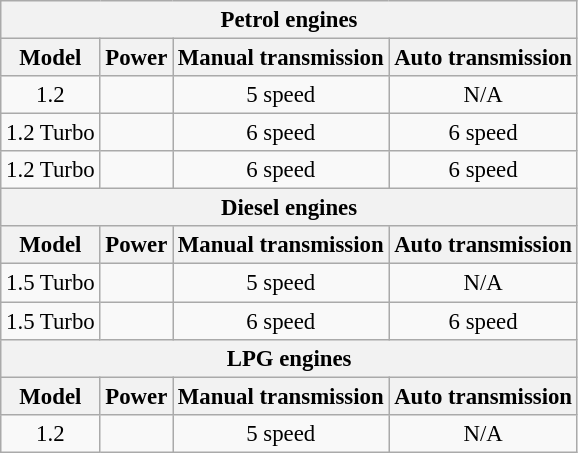<table class="wikitable" style="text-align: center; font-size:95%;">
<tr>
<th colspan=4>Petrol engines</th>
</tr>
<tr>
<th>Model</th>
<th>Power</th>
<th>Manual transmission</th>
<th>Auto transmission</th>
</tr>
<tr>
<td>1.2</td>
<td></td>
<td>5 speed</td>
<td>N/A</td>
</tr>
<tr>
<td>1.2 Turbo</td>
<td></td>
<td>6 speed</td>
<td>6 speed</td>
</tr>
<tr>
<td>1.2 Turbo</td>
<td></td>
<td>6 speed</td>
<td>6 speed</td>
</tr>
<tr>
<th colspan=4>Diesel engines</th>
</tr>
<tr>
<th>Model</th>
<th>Power</th>
<th>Manual transmission</th>
<th>Auto transmission</th>
</tr>
<tr>
<td>1.5 Turbo</td>
<td></td>
<td>5 speed</td>
<td>N/A</td>
</tr>
<tr>
<td>1.5 Turbo</td>
<td></td>
<td>6 speed</td>
<td>6 speed</td>
</tr>
<tr>
<th colspan=4>LPG engines</th>
</tr>
<tr>
<th>Model</th>
<th>Power</th>
<th>Manual transmission</th>
<th>Auto transmission</th>
</tr>
<tr>
<td>1.2</td>
<td></td>
<td>5 speed</td>
<td>N/A</td>
</tr>
</table>
